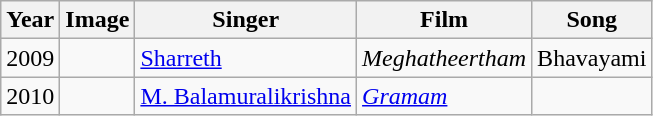<table class="wikitable sortable">
<tr>
<th>Year</th>
<th>Image</th>
<th>Singer</th>
<th>Film</th>
<th>Song</th>
</tr>
<tr>
<td>2009</td>
<td></td>
<td><a href='#'>Sharreth</a></td>
<td><em>Meghatheertham</em></td>
<td>Bhavayami</td>
</tr>
<tr>
<td>2010</td>
<td></td>
<td><a href='#'>M. Balamuralikrishna</a></td>
<td><em><a href='#'>Gramam</a></em></td>
<td></td>
</tr>
</table>
